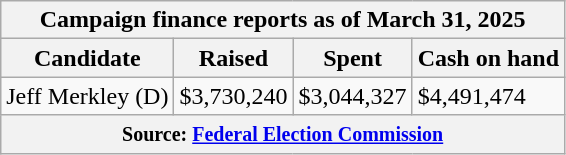<table class="wikitable sortable">
<tr>
<th colspan=4>Campaign finance reports as of March 31, 2025</th>
</tr>
<tr style="text-align:center;">
<th>Candidate</th>
<th>Raised</th>
<th>Spent</th>
<th>Cash on hand</th>
</tr>
<tr>
<td>Jeff Merkley (D)</td>
<td>$3,730,240</td>
<td>$3,044,327</td>
<td>$4,491,474</td>
</tr>
<tr>
<th colspan="4"><small>Source: <a href='#'>Federal Election Commission</a></small></th>
</tr>
</table>
